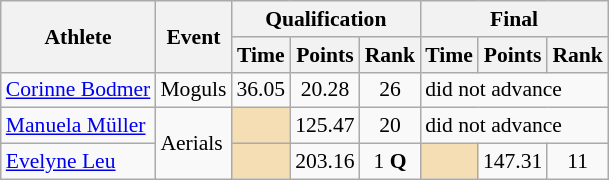<table class="wikitable" style="font-size:90%">
<tr>
<th rowspan="2">Athlete</th>
<th rowspan="2">Event</th>
<th colspan="3">Qualification</th>
<th colspan="3">Final</th>
</tr>
<tr>
<th>Time</th>
<th>Points</th>
<th>Rank</th>
<th>Time</th>
<th>Points</th>
<th>Rank</th>
</tr>
<tr>
<td><a href='#'>Corinne Bodmer</a></td>
<td>Moguls</td>
<td align="center">36.05</td>
<td align="center">20.28</td>
<td align="center">26</td>
<td colspan="3">did not advance</td>
</tr>
<tr>
<td><a href='#'>Manuela Müller</a></td>
<td rowspan="2">Aerials</td>
<td bgcolor="wheat"></td>
<td align="center">125.47</td>
<td align="center">20</td>
<td colspan="3">did not advance</td>
</tr>
<tr>
<td><a href='#'>Evelyne Leu</a></td>
<td bgcolor="wheat"></td>
<td align="center">203.16</td>
<td align="center">1 <strong>Q</strong></td>
<td bgcolor="wheat"></td>
<td align="center">147.31</td>
<td align="center">11</td>
</tr>
</table>
